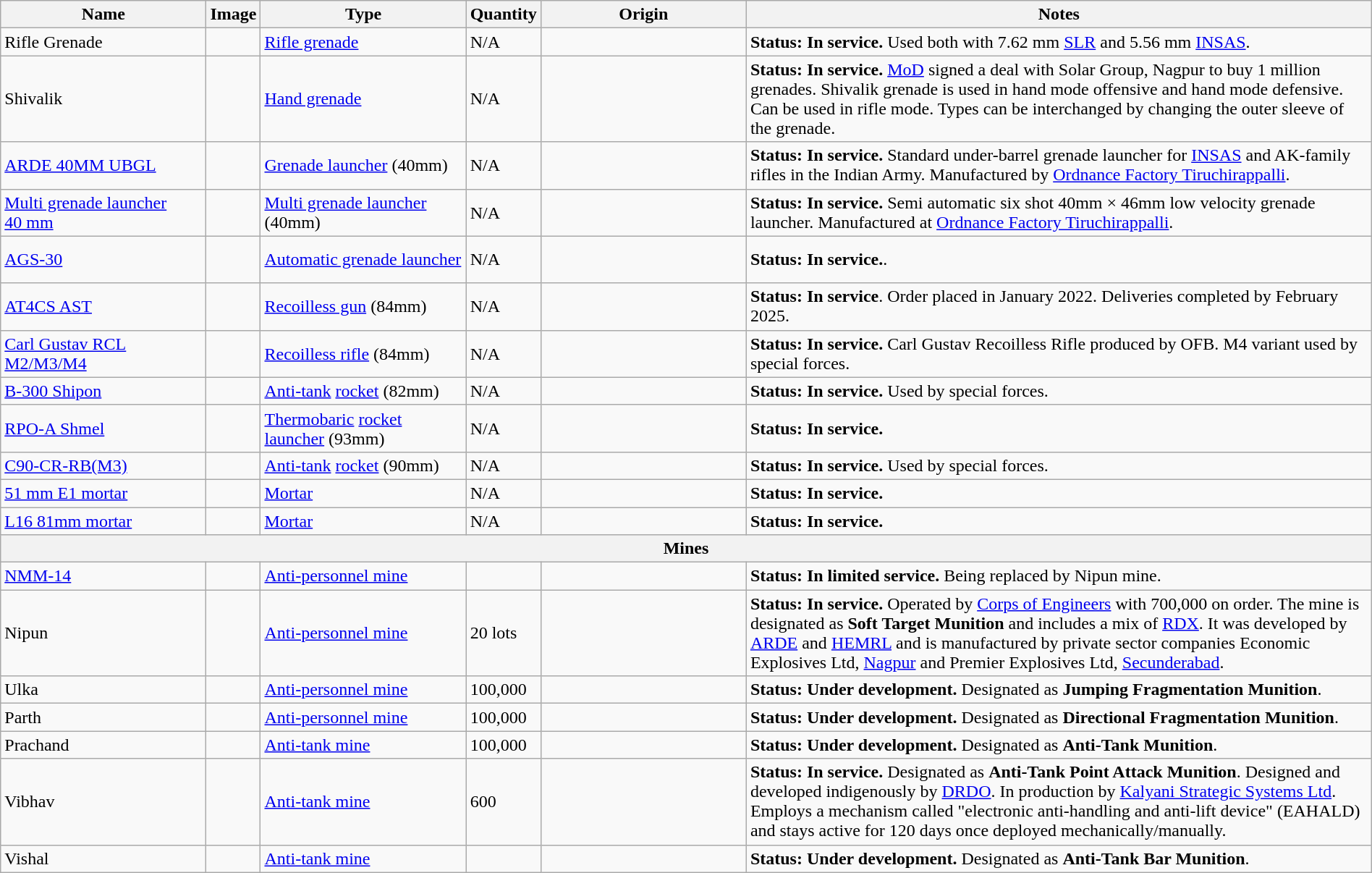<table class="wikitable" style="width:100%;">
<tr>
<th style="width:15%;">Name</th>
<th>Image</th>
<th style="width:15%;">Type</th>
<th style="width:5%;">Quantity</th>
<th style="width:15%;">Origin</th>
<th>Notes</th>
</tr>
<tr>
<td>Rifle Grenade</td>
<td></td>
<td><a href='#'>Rifle grenade</a></td>
<td>N/A</td>
<td></td>
<td><strong>Status: In service.</strong> Used both with 7.62 mm <a href='#'>SLR</a> and 5.56 mm <a href='#'>INSAS</a>.</td>
</tr>
<tr>
<td>Shivalik</td>
<td></td>
<td><a href='#'>Hand grenade</a></td>
<td>N/A</td>
<td></td>
<td><strong>Status: In service.</strong> <a href='#'>MoD</a> signed a  deal with Solar Group, Nagpur to buy 1 million grenades. Shivalik grenade is used in hand mode offensive and hand mode defensive. Can be used in rifle mode. Types can be interchanged by changing the outer sleeve of the grenade.</td>
</tr>
<tr>
<td><a href='#'>ARDE 40MM UBGL</a></td>
<td></td>
<td><a href='#'>Grenade launcher</a> (40mm)</td>
<td>N/A</td>
<td></td>
<td><strong>Status: In service.</strong> Standard under-barrel grenade launcher for <a href='#'>INSAS</a> and AK-family rifles in the Indian Army. Manufactured by <a href='#'>Ordnance Factory Tiruchirappalli</a>.</td>
</tr>
<tr>
<td><a href='#'>Multi grenade launcher 40 mm</a></td>
<td></td>
<td><a href='#'>Multi grenade launcher</a> (40mm)</td>
<td>N/A</td>
<td><br></td>
<td><strong>Status: In service.</strong> Semi automatic six shot 40mm × 46mm low velocity grenade launcher. Manufactured at <a href='#'>Ordnance Factory Tiruchirappalli</a>.</td>
</tr>
<tr>
<td><a href='#'>AGS-30</a></td>
<td></td>
<td><a href='#'>Automatic grenade launcher</a></td>
<td>N/A</td>
<td><br><br></td>
<td><strong>Status: In service.</strong>.</td>
</tr>
<tr>
<td><a href='#'>AT4CS AST</a></td>
<td></td>
<td><a href='#'>Recoilless gun</a> (84mm)</td>
<td>N/A</td>
<td></td>
<td><strong>Status: In service</strong>. Order placed in January 2022. Deliveries completed by February 2025.</td>
</tr>
<tr>
<td><a href='#'>Carl Gustav RCL M2/M3/M4</a></td>
<td></td>
<td><a href='#'>Recoilless rifle</a> (84mm)</td>
<td>N/A</td>
<td><br><br></td>
<td><strong>Status: In service.</strong> Carl Gustav Recoilless Rifle produced by OFB. M4 variant used by special forces.</td>
</tr>
<tr>
<td><a href='#'>B-300 Shipon</a></td>
<td></td>
<td><a href='#'>Anti-tank</a> <a href='#'>rocket</a>   (82mm)</td>
<td>N/A</td>
<td></td>
<td><strong>Status: In service.</strong> Used by special forces.</td>
</tr>
<tr>
<td><a href='#'>RPO-A Shmel</a></td>
<td></td>
<td><a href='#'>Thermobaric</a> <a href='#'>rocket launcher</a> (93mm)</td>
<td>N/A</td>
<td></td>
<td><strong>Status: In service.</strong></td>
</tr>
<tr>
<td><a href='#'>C90-CR-RB(M3)</a></td>
<td></td>
<td><a href='#'>Anti-tank</a> <a href='#'>rocket</a>   (90mm)</td>
<td>N/A</td>
<td></td>
<td><strong>Status: In service.</strong> Used by special forces.</td>
</tr>
<tr>
<td><a href='#'>51 mm E1 mortar</a></td>
<td></td>
<td><a href='#'>Mortar</a></td>
<td>N/A</td>
<td></td>
<td><strong>Status: In service.</strong></td>
</tr>
<tr>
<td><a href='#'>L16 81mm mortar</a></td>
<td></td>
<td><a href='#'>Mortar</a></td>
<td>N/A</td>
<td></td>
<td><strong>Status: In service.</strong></td>
</tr>
<tr>
<th colspan="6">Mines</th>
</tr>
<tr>
<td><a href='#'>NMM-14</a></td>
<td></td>
<td><a href='#'>Anti-personnel mine</a></td>
<td></td>
<td></td>
<td><strong>Status: In limited service.</strong> Being replaced by Nipun mine.</td>
</tr>
<tr>
<td>Nipun</td>
<td></td>
<td><a href='#'>Anti-personnel mine</a></td>
<td>20 lots</td>
<td></td>
<td><strong>Status: In service.</strong> Operated by <a href='#'>Corps of Engineers</a> with 700,000 on order. The mine is designated as <strong>Soft Target Munition</strong> and includes a mix of <a href='#'>RDX</a>. It was developed by <a href='#'>ARDE</a> and <a href='#'>HEMRL</a> and is manufactured by private sector companies Economic Explosives Ltd, <a href='#'>Nagpur</a> and Premier Explosives Ltd, <a href='#'>Secunderabad</a>.</td>
</tr>
<tr>
<td>Ulka</td>
<td></td>
<td><a href='#'>Anti-personnel mine</a></td>
<td>100,000</td>
<td></td>
<td><strong>Status: Under development.</strong> Designated as <strong>Jumping Fragmentation Munition</strong>.</td>
</tr>
<tr>
<td>Parth</td>
<td></td>
<td><a href='#'>Anti-personnel mine</a></td>
<td>100,000</td>
<td></td>
<td><strong>Status: Under development.</strong> Designated as <strong>Directional Fragmentation Munition</strong>.</td>
</tr>
<tr>
<td>Prachand</td>
<td></td>
<td><a href='#'>Anti-tank mine</a></td>
<td>100,000</td>
<td></td>
<td><strong>Status: Under development.</strong> Designated as <strong>Anti-Tank Munition</strong>.</td>
</tr>
<tr>
<td>Vibhav</td>
<td></td>
<td><a href='#'>Anti-tank mine</a></td>
<td>600</td>
<td></td>
<td><strong>Status: In service.</strong> Designated as <strong>Anti-Tank Point Attack Munition</strong>. Designed and developed indigenously by <a href='#'>DRDO</a>. In production by <a href='#'>Kalyani Strategic Systems Ltd</a>. Employs a mechanism called "electronic anti-handling and anti-lift device" (EAHALD) and stays active for 120 days once deployed mechanically/manually.</td>
</tr>
<tr>
<td>Vishal</td>
<td></td>
<td><a href='#'>Anti-tank mine</a></td>
<td></td>
<td></td>
<td><strong>Status: Under development.</strong> Designated as <strong>Anti-Tank Bar Munition</strong>.</td>
</tr>
</table>
